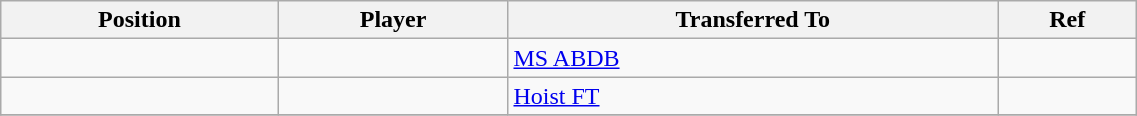<table class="wikitable sortable" style="width:60%; text-align:center; font-size:100%; text-align:left;">
<tr>
<th>Position</th>
<th>Player</th>
<th>Transferred To</th>
<th>Ref</th>
</tr>
<tr>
<td></td>
<td></td>
<td> <a href='#'>MS ABDB</a></td>
<td></td>
</tr>
<tr>
<td></td>
<td></td>
<td> <a href='#'>Hoist FT</a></td>
<td></td>
</tr>
<tr>
</tr>
</table>
